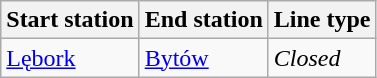<table class="wikitable">
<tr>
<th>Start station</th>
<th>End station</th>
<th>Line type</th>
</tr>
<tr>
<td><a href='#'>Lębork</a></td>
<td><a href='#'>Bytów</a></td>
<td><em>Closed</em></td>
</tr>
</table>
